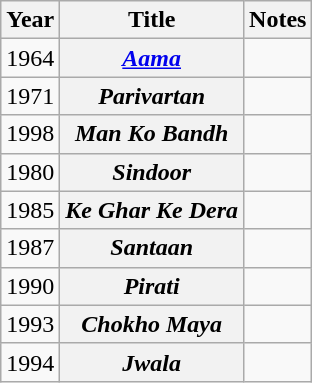<table class="wikitable plainrowheaders sortable">
<tr>
<th scope="col">Year</th>
<th scope="col">Title</th>
<th scope="col" class="unsortable">Notes</th>
</tr>
<tr>
<td>1964</td>
<th scope="row"><em><a href='#'>Aama</a></em></th>
<td></td>
</tr>
<tr>
<td>1971</td>
<th scope="row"><em>Parivartan</em></th>
<td></td>
</tr>
<tr>
<td>1998</td>
<th scope="row"><em>Man Ko Bandh</em></th>
<td></td>
</tr>
<tr>
<td>1980</td>
<th scope="row"><em>Sindoor</em></th>
<td></td>
</tr>
<tr>
<td>1985</td>
<th scope="row"><em>Ke Ghar Ke Dera</em></th>
<td></td>
</tr>
<tr>
<td>1987</td>
<th scope="row"><em>Santaan</em></th>
<td></td>
</tr>
<tr>
<td>1990</td>
<th scope="row"><em>Pirati</em></th>
<td></td>
</tr>
<tr>
<td>1993</td>
<th scope="row"><em>Chokho Maya</em></th>
<td></td>
</tr>
<tr>
<td>1994</td>
<th scope="row"><em>Jwala</em></th>
<td></td>
</tr>
</table>
